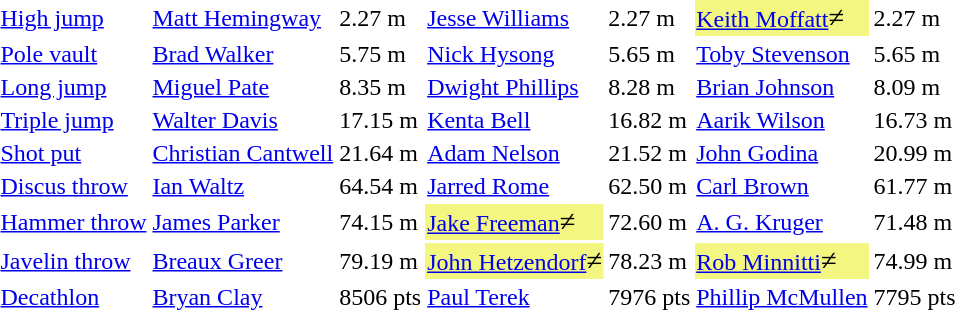<table>
<tr>
<td><a href='#'>High jump</a></td>
<td><a href='#'>Matt Hemingway</a></td>
<td>2.27 m</td>
<td><a href='#'>Jesse Williams</a></td>
<td>2.27 m</td>
<td bgcolor=#F3F781><a href='#'>Keith Moffatt</a><big>≠</big></td>
<td>2.27 m</td>
</tr>
<tr>
<td><a href='#'>Pole vault</a></td>
<td><a href='#'>Brad Walker</a></td>
<td>5.75 m</td>
<td><a href='#'>Nick Hysong</a></td>
<td>5.65 m</td>
<td><a href='#'>Toby Stevenson</a></td>
<td>5.65 m</td>
</tr>
<tr>
<td><a href='#'>Long jump</a></td>
<td><a href='#'>Miguel Pate</a></td>
<td>8.35 m</td>
<td><a href='#'>Dwight Phillips</a></td>
<td>8.28 m</td>
<td><a href='#'>Brian Johnson</a></td>
<td>8.09 m</td>
</tr>
<tr>
<td><a href='#'>Triple jump</a></td>
<td><a href='#'>Walter Davis</a></td>
<td>17.15 m</td>
<td><a href='#'>Kenta Bell</a></td>
<td>16.82 m</td>
<td><a href='#'>Aarik Wilson</a></td>
<td>16.73 m</td>
</tr>
<tr>
<td><a href='#'>Shot put</a></td>
<td><a href='#'>Christian Cantwell</a></td>
<td>21.64 m</td>
<td><a href='#'>Adam Nelson</a></td>
<td>21.52 m</td>
<td><a href='#'>John Godina</a></td>
<td>20.99 m</td>
</tr>
<tr>
<td><a href='#'>Discus throw</a></td>
<td><a href='#'>Ian Waltz</a></td>
<td>64.54 m</td>
<td><a href='#'>Jarred Rome</a></td>
<td>62.50 m</td>
<td><a href='#'>Carl Brown</a></td>
<td>61.77 m</td>
</tr>
<tr>
<td><a href='#'>Hammer throw</a></td>
<td><a href='#'>James Parker</a></td>
<td>74.15 m</td>
<td bgcolor=#F3F781><a href='#'>Jake Freeman</a><big>≠</big></td>
<td>72.60 m</td>
<td><a href='#'>A. G. Kruger</a></td>
<td>71.48 m</td>
</tr>
<tr>
<td><a href='#'>Javelin throw</a></td>
<td><a href='#'>Breaux Greer</a></td>
<td>79.19 m</td>
<td bgcolor=#F3F781><a href='#'>John Hetzendorf</a><big>≠</big></td>
<td>78.23 m</td>
<td bgcolor=#F3F781><a href='#'>Rob Minnitti</a><big>≠</big></td>
<td>74.99 m</td>
</tr>
<tr>
<td><a href='#'>Decathlon</a></td>
<td><a href='#'>Bryan Clay</a></td>
<td>8506 pts</td>
<td><a href='#'>Paul Terek</a></td>
<td>7976 pts</td>
<td><a href='#'>Phillip McMullen</a></td>
<td>7795 pts</td>
</tr>
</table>
